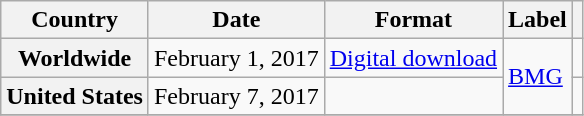<table class="wikitable plainrowheaders">
<tr>
<th>Country</th>
<th>Date</th>
<th>Format</th>
<th>Label</th>
<th></th>
</tr>
<tr>
<th scope="row">Worldwide</th>
<td>February 1, 2017</td>
<td><a href='#'>Digital download</a></td>
<td rowspan="2"><a href='#'>BMG</a></td>
<td></td>
</tr>
<tr>
<th scope="row">United States</th>
<td>February 7, 2017</td>
<td></td>
<td></td>
</tr>
<tr>
</tr>
</table>
